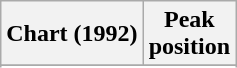<table class="wikitable sortable plainrowheaders" style="text-align:center">
<tr>
<th scope="col">Chart (1992)</th>
<th scope="col">Peak<br>position</th>
</tr>
<tr>
</tr>
<tr>
</tr>
</table>
